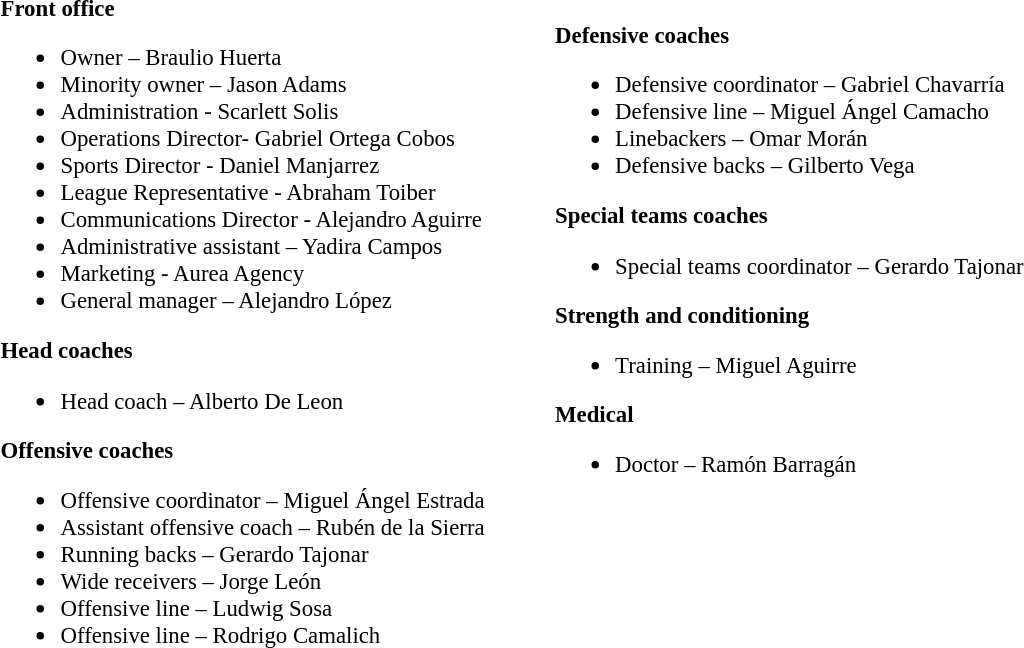<table class="toccolours" style="text-align: left;">
<tr>
<td colspan=7 style="text-align:right;"></td>
</tr>
<tr>
<td style="vertical-align:top;"></td>
<td style="font-size: 95%;vertical-align:top;"><strong>Front office</strong><br><ul><li>Owner – Braulio Huerta</li><li>Minority owner – Jason Adams</li><li>Administration - Scarlett Solis</li><li>Operations Director- Gabriel Ortega Cobos</li><li>Sports Director - Daniel Manjarrez</li><li>League Representative - Abraham Toiber</li><li>Communications Director - Alejandro Aguirre</li><li>Administrative assistant – Yadira Campos</li><li>Marketing - Aurea Agency</li><li>General manager – Alejandro López</li></ul><strong>Head coaches</strong><ul><li>Head coach – Alberto De Leon</li></ul><strong>Offensive coaches</strong><ul><li>Offensive coordinator – Miguel Ángel Estrada</li><li>Assistant offensive coach – Rubén de la Sierra</li><li>Running backs – Gerardo Tajonar</li><li>Wide receivers – Jorge León</li><li>Offensive line – Ludwig Sosa</li><li>Offensive line – Rodrigo Camalich</li></ul></td>
<td width="35"> </td>
<td style="vertical-align:top;"></td>
<td style="font-size: 95%;vertical-align:top;"><br><strong>Defensive coaches</strong><ul><li>Defensive coordinator – Gabriel Chavarría</li><li>Defensive line – Miguel Ángel Camacho</li><li>Linebackers – Omar Morán</li><li>Defensive backs – Gilberto Vega</li></ul><strong>Special teams coaches</strong><ul><li>Special teams coordinator – Gerardo Tajonar</li></ul><strong>Strength and conditioning</strong><ul><li>Training – Miguel Aguirre</li></ul><strong>Medical</strong><ul><li>Doctor – Ramón Barragán</li></ul></td>
</tr>
</table>
